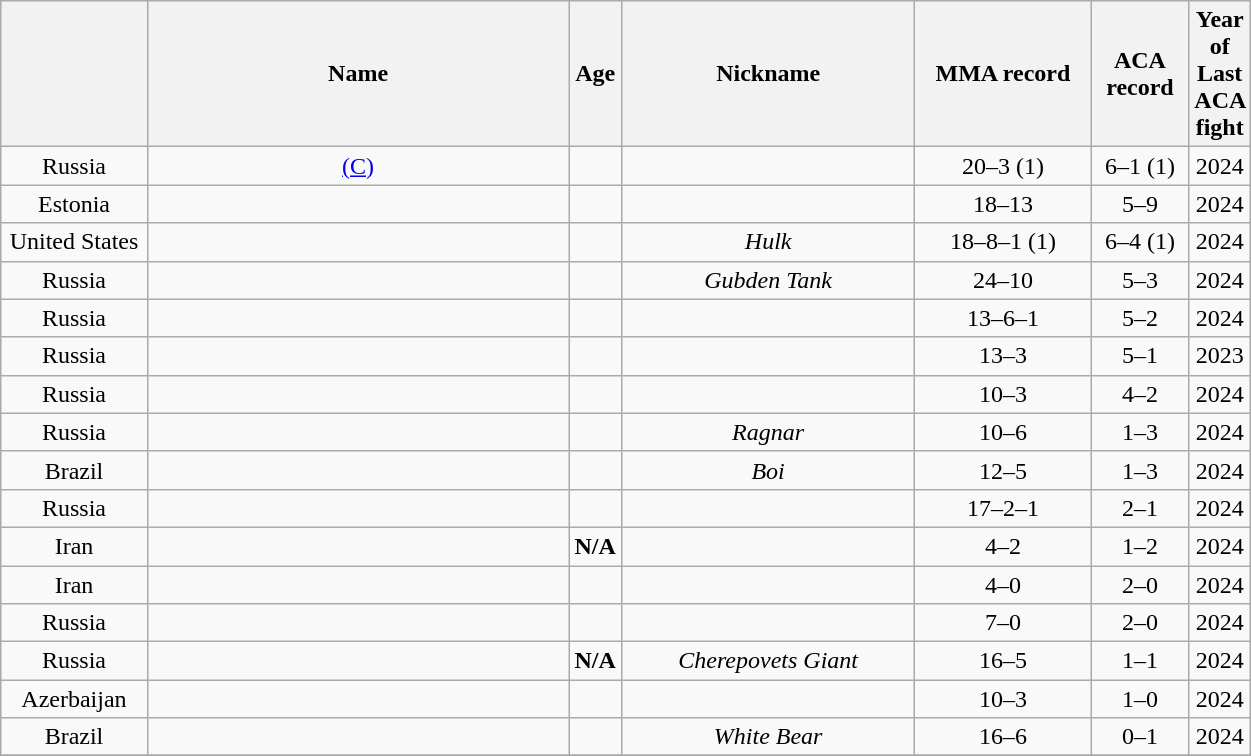<table class="wikitable sortable" width="66%" style="text-align:center;">
<tr>
<th width=12%></th>
<th width=37%>Name</th>
<th width=3%>Age</th>
<th width=25%>Nickname</th>
<th width=15%>MMA record</th>
<th width=10%>ACA record</th>
<th width=11%>Year of Last ACA fight</th>
</tr>
<tr style="display:none;">
<td>!a</td>
<td>!a</td>
<td>!a</td>
<td>-9999</td>
</tr>
<tr>
<td><span>Russia</span></td>
<td> <a href='#'>(C)</a></td>
<td></td>
<td></td>
<td>20–3 (1)</td>
<td>6–1 (1)</td>
<td>2024</td>
</tr>
<tr>
<td><span>Estonia</span></td>
<td></td>
<td></td>
<td></td>
<td>18–13</td>
<td>5–9</td>
<td>2024</td>
</tr>
<tr>
<td><span>United States</span></td>
<td></td>
<td></td>
<td><em>Hulk</em></td>
<td>18–8–1 (1)</td>
<td>6–4 (1)</td>
<td>2024</td>
</tr>
<tr>
<td><span>Russia</span></td>
<td></td>
<td></td>
<td><em>Gubden Tank</em></td>
<td>24–10</td>
<td>5–3</td>
<td>2024</td>
</tr>
<tr>
<td><span>Russia</span></td>
<td></td>
<td></td>
<td></td>
<td>13–6–1</td>
<td>5–2</td>
<td>2024</td>
</tr>
<tr>
<td><span>Russia</span></td>
<td></td>
<td></td>
<td></td>
<td>13–3</td>
<td>5–1</td>
<td>2023</td>
</tr>
<tr>
<td><span>Russia</span></td>
<td></td>
<td></td>
<td></td>
<td>10–3</td>
<td>4–2</td>
<td>2024</td>
</tr>
<tr>
<td><span>Russia</span></td>
<td></td>
<td></td>
<td><em>Ragnar</em></td>
<td>10–6</td>
<td>1–3</td>
<td>2024</td>
</tr>
<tr>
<td><span>Brazil</span></td>
<td></td>
<td></td>
<td><em>Boi</em></td>
<td>12–5</td>
<td>1–3</td>
<td>2024</td>
</tr>
<tr>
<td><span>Russia</span></td>
<td></td>
<td></td>
<td></td>
<td>17–2–1</td>
<td>2–1</td>
<td>2024</td>
</tr>
<tr>
<td><span>Iran</span></td>
<td></td>
<td><strong>N/A</strong></td>
<td></td>
<td>4–2</td>
<td>1–2</td>
<td>2024</td>
</tr>
<tr>
<td><span>Iran</span></td>
<td></td>
<td></td>
<td></td>
<td>4–0</td>
<td>2–0</td>
<td>2024</td>
</tr>
<tr>
<td><span>Russia</span></td>
<td></td>
<td></td>
<td></td>
<td>7–0</td>
<td>2–0</td>
<td>2024</td>
</tr>
<tr>
<td><span>Russia</span></td>
<td></td>
<td><strong>N/A</strong></td>
<td><em>Cherepovets Giant</em></td>
<td>16–5</td>
<td>1–1</td>
<td>2024</td>
</tr>
<tr>
<td><span>Azerbaijan</span></td>
<td></td>
<td></td>
<td></td>
<td>10–3</td>
<td>1–0</td>
<td>2024</td>
</tr>
<tr>
<td><span>Brazil</span></td>
<td></td>
<td></td>
<td><em>White Bear</em></td>
<td>16–6</td>
<td>0–1</td>
<td>2024</td>
</tr>
<tr>
</tr>
</table>
